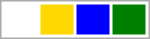<table style=" width: 100px; border: 1px solid #aaaaaa">
<tr>
<td style="background-color:white"> </td>
<td style="background-color:gold"> </td>
<td style="background-color:blue"> </td>
<td style="background-color:green"> </td>
</tr>
</table>
